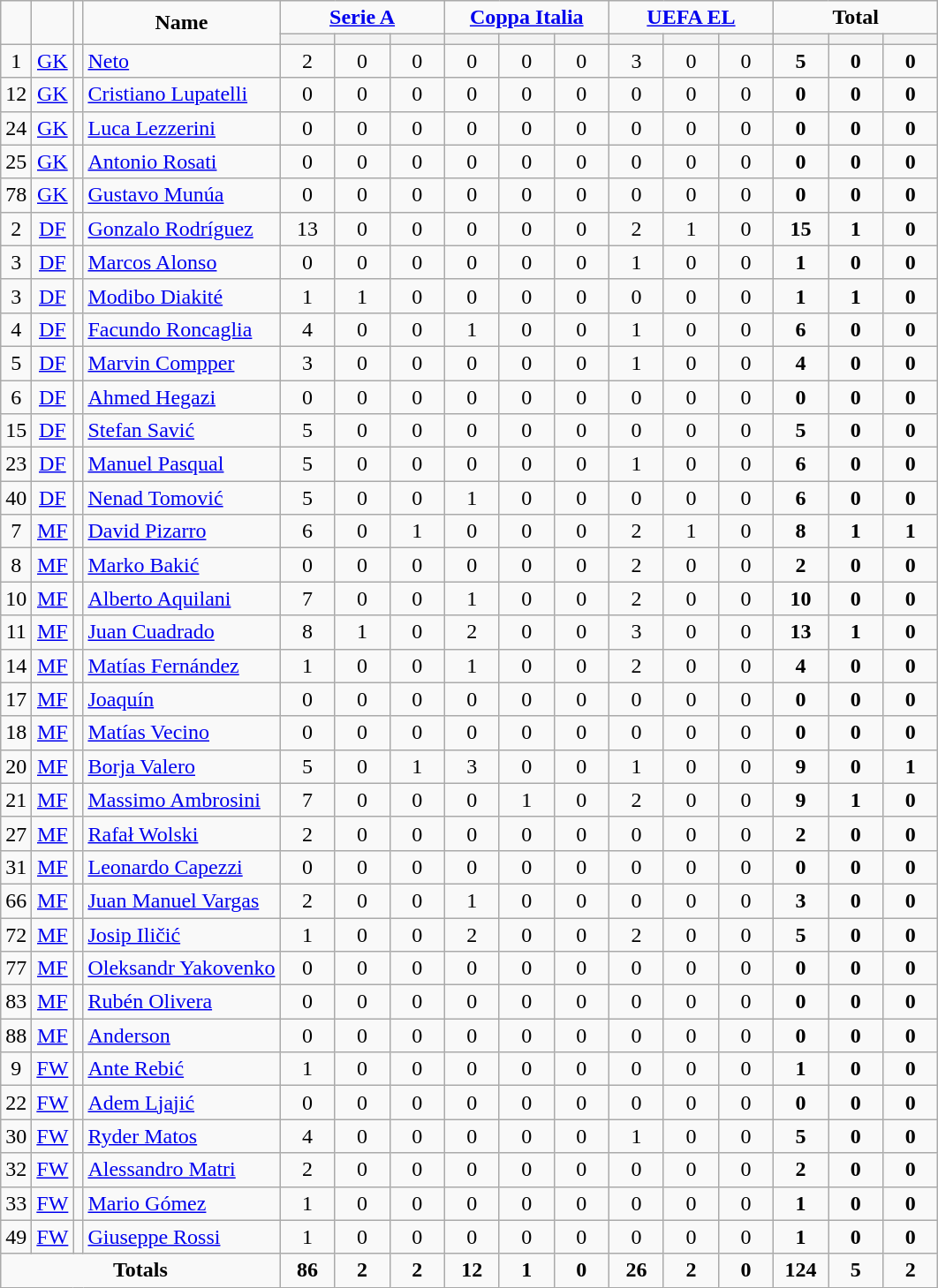<table class="wikitable" style="text-align:center;">
<tr>
<td rowspan="2" !width=15><strong></strong></td>
<td rowspan="2" !width=15><strong></strong></td>
<td rowspan="2" !width=15><strong></strong></td>
<td rowspan="2" !width=120><strong>Name</strong></td>
<td colspan="3"><strong><a href='#'>Serie A</a></strong></td>
<td colspan="3"><strong><a href='#'>Coppa Italia</a></strong></td>
<td colspan="3"><strong><a href='#'>UEFA EL</a></strong></td>
<td colspan="3"><strong>Total</strong></td>
</tr>
<tr>
<th width=34; background:#fe9;"></th>
<th width=34; background:#fe9;"></th>
<th width=34; background:#ff8888;"></th>
<th width=34; background:#fe9;"></th>
<th width=34; background:#fe9;"></th>
<th width=34; background:#ff8888;"></th>
<th width=34; background:#fe9;"></th>
<th width=34; background:#fe9;"></th>
<th width=34; background:#ff8888;"></th>
<th width=34; background:#fe9;"></th>
<th width=34; background:#fe9;"></th>
<th width=34; background:#ff8888;"></th>
</tr>
<tr>
<td>1</td>
<td><a href='#'>GK</a></td>
<td></td>
<td align=left><a href='#'>Neto</a></td>
<td>2</td>
<td>0</td>
<td>0</td>
<td>0</td>
<td>0</td>
<td>0</td>
<td>3</td>
<td>0</td>
<td>0</td>
<td><strong>5</strong></td>
<td><strong>0</strong></td>
<td><strong>0</strong></td>
</tr>
<tr>
<td>12</td>
<td><a href='#'>GK</a></td>
<td></td>
<td align=left><a href='#'>Cristiano Lupatelli</a></td>
<td>0</td>
<td>0</td>
<td>0</td>
<td>0</td>
<td>0</td>
<td>0</td>
<td>0</td>
<td>0</td>
<td>0</td>
<td><strong>0</strong></td>
<td><strong>0</strong></td>
<td><strong>0</strong></td>
</tr>
<tr>
<td>24</td>
<td><a href='#'>GK</a></td>
<td></td>
<td align=left><a href='#'>Luca Lezzerini</a></td>
<td>0</td>
<td>0</td>
<td>0</td>
<td>0</td>
<td>0</td>
<td>0</td>
<td>0</td>
<td>0</td>
<td>0</td>
<td><strong>0</strong></td>
<td><strong>0</strong></td>
<td><strong>0</strong></td>
</tr>
<tr>
<td>25</td>
<td><a href='#'>GK</a></td>
<td></td>
<td align=left><a href='#'>Antonio Rosati</a></td>
<td>0</td>
<td>0</td>
<td>0</td>
<td>0</td>
<td>0</td>
<td>0</td>
<td>0</td>
<td>0</td>
<td>0</td>
<td><strong>0</strong></td>
<td><strong>0</strong></td>
<td><strong>0</strong></td>
</tr>
<tr>
<td>78</td>
<td><a href='#'>GK</a></td>
<td></td>
<td align=left><a href='#'>Gustavo Munúa</a></td>
<td>0</td>
<td>0</td>
<td>0</td>
<td>0</td>
<td>0</td>
<td>0</td>
<td>0</td>
<td>0</td>
<td>0</td>
<td><strong>0</strong></td>
<td><strong>0</strong></td>
<td><strong>0</strong></td>
</tr>
<tr>
<td>2</td>
<td><a href='#'>DF</a></td>
<td></td>
<td align=left><a href='#'>Gonzalo Rodríguez</a></td>
<td>13</td>
<td>0</td>
<td>0</td>
<td>0</td>
<td>0</td>
<td>0</td>
<td>2</td>
<td>1</td>
<td>0</td>
<td><strong>15</strong></td>
<td><strong>1</strong></td>
<td><strong>0</strong></td>
</tr>
<tr>
<td>3</td>
<td><a href='#'>DF</a></td>
<td></td>
<td align=left><a href='#'>Marcos Alonso</a></td>
<td>0</td>
<td>0</td>
<td>0</td>
<td>0</td>
<td>0</td>
<td>0</td>
<td>1</td>
<td>0</td>
<td>0</td>
<td><strong>1</strong></td>
<td><strong>0</strong></td>
<td><strong>0</strong></td>
</tr>
<tr>
<td>3</td>
<td><a href='#'>DF</a></td>
<td></td>
<td align=left><a href='#'>Modibo Diakité</a></td>
<td>1</td>
<td>1</td>
<td>0</td>
<td>0</td>
<td>0</td>
<td>0</td>
<td>0</td>
<td>0</td>
<td>0</td>
<td><strong>1</strong></td>
<td><strong>1</strong></td>
<td><strong>0</strong></td>
</tr>
<tr>
<td>4</td>
<td><a href='#'>DF</a></td>
<td></td>
<td align=left><a href='#'>Facundo Roncaglia</a></td>
<td>4</td>
<td>0</td>
<td>0</td>
<td>1</td>
<td>0</td>
<td>0</td>
<td>1</td>
<td>0</td>
<td>0</td>
<td><strong>6</strong></td>
<td><strong>0</strong></td>
<td><strong>0</strong></td>
</tr>
<tr>
<td>5</td>
<td><a href='#'>DF</a></td>
<td></td>
<td align=left><a href='#'>Marvin Compper</a></td>
<td>3</td>
<td>0</td>
<td>0</td>
<td>0</td>
<td>0</td>
<td>0</td>
<td>1</td>
<td>0</td>
<td>0</td>
<td><strong>4</strong></td>
<td><strong>0</strong></td>
<td><strong>0</strong></td>
</tr>
<tr>
<td>6</td>
<td><a href='#'>DF</a></td>
<td></td>
<td align=left><a href='#'>Ahmed Hegazi</a></td>
<td>0</td>
<td>0</td>
<td>0</td>
<td>0</td>
<td>0</td>
<td>0</td>
<td>0</td>
<td>0</td>
<td>0</td>
<td><strong>0</strong></td>
<td><strong>0</strong></td>
<td><strong>0</strong></td>
</tr>
<tr>
<td>15</td>
<td><a href='#'>DF</a></td>
<td></td>
<td align=left><a href='#'>Stefan Savić</a></td>
<td>5</td>
<td>0</td>
<td>0</td>
<td>0</td>
<td>0</td>
<td>0</td>
<td>0</td>
<td>0</td>
<td>0</td>
<td><strong>5</strong></td>
<td><strong>0</strong></td>
<td><strong>0</strong></td>
</tr>
<tr>
<td>23</td>
<td><a href='#'>DF</a></td>
<td></td>
<td align=left><a href='#'>Manuel Pasqual</a></td>
<td>5</td>
<td>0</td>
<td>0</td>
<td>0</td>
<td>0</td>
<td>0</td>
<td>1</td>
<td>0</td>
<td>0</td>
<td><strong>6</strong></td>
<td><strong>0</strong></td>
<td><strong>0</strong></td>
</tr>
<tr>
<td>40</td>
<td><a href='#'>DF</a></td>
<td></td>
<td align=left><a href='#'>Nenad Tomović</a></td>
<td>5</td>
<td>0</td>
<td>0</td>
<td>1</td>
<td>0</td>
<td>0</td>
<td>0</td>
<td>0</td>
<td>0</td>
<td><strong>6</strong></td>
<td><strong>0</strong></td>
<td><strong>0</strong></td>
</tr>
<tr>
<td>7</td>
<td><a href='#'>MF</a></td>
<td></td>
<td align=left><a href='#'>David Pizarro</a></td>
<td>6</td>
<td>0</td>
<td>1</td>
<td>0</td>
<td>0</td>
<td>0</td>
<td>2</td>
<td>1</td>
<td>0</td>
<td><strong>8</strong></td>
<td><strong>1</strong></td>
<td><strong>1</strong></td>
</tr>
<tr>
<td>8</td>
<td><a href='#'>MF</a></td>
<td></td>
<td align=left><a href='#'>Marko Bakić</a></td>
<td>0</td>
<td>0</td>
<td>0</td>
<td>0</td>
<td>0</td>
<td>0</td>
<td>2</td>
<td>0</td>
<td>0</td>
<td><strong>2</strong></td>
<td><strong>0</strong></td>
<td><strong>0</strong></td>
</tr>
<tr>
<td>10</td>
<td><a href='#'>MF</a></td>
<td></td>
<td align=left><a href='#'>Alberto Aquilani</a></td>
<td>7</td>
<td>0</td>
<td>0</td>
<td>1</td>
<td>0</td>
<td>0</td>
<td>2</td>
<td>0</td>
<td>0</td>
<td><strong>10</strong></td>
<td><strong>0</strong></td>
<td><strong>0</strong></td>
</tr>
<tr>
<td>11</td>
<td><a href='#'>MF</a></td>
<td></td>
<td align=left><a href='#'>Juan Cuadrado</a></td>
<td>8</td>
<td>1</td>
<td>0</td>
<td>2</td>
<td>0</td>
<td>0</td>
<td>3</td>
<td>0</td>
<td>0</td>
<td><strong>13</strong></td>
<td><strong>1</strong></td>
<td><strong>0</strong></td>
</tr>
<tr>
<td>14</td>
<td><a href='#'>MF</a></td>
<td></td>
<td align=left><a href='#'>Matías Fernández</a></td>
<td>1</td>
<td>0</td>
<td>0</td>
<td>1</td>
<td>0</td>
<td>0</td>
<td>2</td>
<td>0</td>
<td>0</td>
<td><strong>4</strong></td>
<td><strong>0</strong></td>
<td><strong>0</strong></td>
</tr>
<tr>
<td>17</td>
<td><a href='#'>MF</a></td>
<td></td>
<td align=left><a href='#'>Joaquín</a></td>
<td>0</td>
<td>0</td>
<td>0</td>
<td>0</td>
<td>0</td>
<td>0</td>
<td>0</td>
<td>0</td>
<td>0</td>
<td><strong>0</strong></td>
<td><strong>0</strong></td>
<td><strong>0</strong></td>
</tr>
<tr>
<td>18</td>
<td><a href='#'>MF</a></td>
<td></td>
<td align=left><a href='#'>Matías Vecino</a></td>
<td>0</td>
<td>0</td>
<td>0</td>
<td>0</td>
<td>0</td>
<td>0</td>
<td>0</td>
<td>0</td>
<td>0</td>
<td><strong>0</strong></td>
<td><strong>0</strong></td>
<td><strong>0</strong></td>
</tr>
<tr>
<td>20</td>
<td><a href='#'>MF</a></td>
<td></td>
<td align=left><a href='#'>Borja Valero</a></td>
<td>5</td>
<td>0</td>
<td>1</td>
<td>3</td>
<td>0</td>
<td>0</td>
<td>1</td>
<td>0</td>
<td>0</td>
<td><strong>9</strong></td>
<td><strong>0</strong></td>
<td><strong>1</strong></td>
</tr>
<tr>
<td>21</td>
<td><a href='#'>MF</a></td>
<td></td>
<td align=left><a href='#'>Massimo Ambrosini</a></td>
<td>7</td>
<td>0</td>
<td>0</td>
<td>0</td>
<td>1</td>
<td>0</td>
<td>2</td>
<td>0</td>
<td>0</td>
<td><strong>9</strong></td>
<td><strong>1</strong></td>
<td><strong>0</strong></td>
</tr>
<tr>
<td>27</td>
<td><a href='#'>MF</a></td>
<td></td>
<td align=left><a href='#'>Rafał Wolski</a></td>
<td>2</td>
<td>0</td>
<td>0</td>
<td>0</td>
<td>0</td>
<td>0</td>
<td>0</td>
<td>0</td>
<td>0</td>
<td><strong>2</strong></td>
<td><strong>0</strong></td>
<td><strong>0</strong></td>
</tr>
<tr>
<td>31</td>
<td><a href='#'>MF</a></td>
<td></td>
<td align=left><a href='#'>Leonardo Capezzi</a></td>
<td>0</td>
<td>0</td>
<td>0</td>
<td>0</td>
<td>0</td>
<td>0</td>
<td>0</td>
<td>0</td>
<td>0</td>
<td><strong>0</strong></td>
<td><strong>0</strong></td>
<td><strong>0</strong></td>
</tr>
<tr>
<td>66</td>
<td><a href='#'>MF</a></td>
<td></td>
<td align=left><a href='#'>Juan Manuel Vargas</a></td>
<td>2</td>
<td>0</td>
<td>0</td>
<td>1</td>
<td>0</td>
<td>0</td>
<td>0</td>
<td>0</td>
<td>0</td>
<td><strong>3</strong></td>
<td><strong>0</strong></td>
<td><strong>0</strong></td>
</tr>
<tr>
<td>72</td>
<td><a href='#'>MF</a></td>
<td></td>
<td align=left><a href='#'>Josip Iličić</a></td>
<td>1</td>
<td>0</td>
<td>0</td>
<td>2</td>
<td>0</td>
<td>0</td>
<td>2</td>
<td>0</td>
<td>0</td>
<td><strong>5</strong></td>
<td><strong>0</strong></td>
<td><strong>0</strong></td>
</tr>
<tr>
<td>77</td>
<td><a href='#'>MF</a></td>
<td></td>
<td align=left><a href='#'>Oleksandr Yakovenko</a></td>
<td>0</td>
<td>0</td>
<td>0</td>
<td>0</td>
<td>0</td>
<td>0</td>
<td>0</td>
<td>0</td>
<td>0</td>
<td><strong>0</strong></td>
<td><strong>0</strong></td>
<td><strong>0</strong></td>
</tr>
<tr>
<td>83</td>
<td><a href='#'>MF</a></td>
<td></td>
<td align=left><a href='#'>Rubén Olivera</a></td>
<td>0</td>
<td>0</td>
<td>0</td>
<td>0</td>
<td>0</td>
<td>0</td>
<td>0</td>
<td>0</td>
<td>0</td>
<td><strong>0</strong></td>
<td><strong>0</strong></td>
<td><strong>0</strong></td>
</tr>
<tr>
<td>88</td>
<td><a href='#'>MF</a></td>
<td></td>
<td align=left><a href='#'>Anderson</a></td>
<td>0</td>
<td>0</td>
<td>0</td>
<td>0</td>
<td>0</td>
<td>0</td>
<td>0</td>
<td>0</td>
<td>0</td>
<td><strong>0</strong></td>
<td><strong>0</strong></td>
<td><strong>0</strong></td>
</tr>
<tr>
<td>9</td>
<td><a href='#'>FW</a></td>
<td></td>
<td align=left><a href='#'>Ante Rebić</a></td>
<td>1</td>
<td>0</td>
<td>0</td>
<td>0</td>
<td>0</td>
<td>0</td>
<td>0</td>
<td>0</td>
<td>0</td>
<td><strong>1</strong></td>
<td><strong>0</strong></td>
<td><strong>0</strong></td>
</tr>
<tr>
<td>22</td>
<td><a href='#'>FW</a></td>
<td></td>
<td align=left><a href='#'>Adem Ljajić</a></td>
<td>0</td>
<td>0</td>
<td>0</td>
<td>0</td>
<td>0</td>
<td>0</td>
<td>0</td>
<td>0</td>
<td>0</td>
<td><strong>0</strong></td>
<td><strong>0</strong></td>
<td><strong>0</strong></td>
</tr>
<tr>
<td>30</td>
<td><a href='#'>FW</a></td>
<td></td>
<td align=left><a href='#'>Ryder Matos</a></td>
<td>4</td>
<td>0</td>
<td>0</td>
<td>0</td>
<td>0</td>
<td>0</td>
<td>1</td>
<td>0</td>
<td>0</td>
<td><strong>5</strong></td>
<td><strong>0</strong></td>
<td><strong>0</strong></td>
</tr>
<tr>
<td>32</td>
<td><a href='#'>FW</a></td>
<td></td>
<td align=left><a href='#'>Alessandro Matri</a></td>
<td>2</td>
<td>0</td>
<td>0</td>
<td>0</td>
<td>0</td>
<td>0</td>
<td>0</td>
<td>0</td>
<td>0</td>
<td><strong>2</strong></td>
<td><strong>0</strong></td>
<td><strong>0</strong></td>
</tr>
<tr>
<td>33</td>
<td><a href='#'>FW</a></td>
<td></td>
<td align=left><a href='#'>Mario Gómez</a></td>
<td>1</td>
<td>0</td>
<td>0</td>
<td>0</td>
<td>0</td>
<td>0</td>
<td>0</td>
<td>0</td>
<td>0</td>
<td><strong>1</strong></td>
<td><strong>0</strong></td>
<td><strong>0</strong></td>
</tr>
<tr>
<td>49</td>
<td><a href='#'>FW</a></td>
<td></td>
<td align=left><a href='#'>Giuseppe Rossi</a></td>
<td>1</td>
<td>0</td>
<td>0</td>
<td>0</td>
<td>0</td>
<td>0</td>
<td>0</td>
<td>0</td>
<td>0</td>
<td><strong>1</strong></td>
<td><strong>0</strong></td>
<td><strong>0</strong></td>
</tr>
<tr>
<td colspan=4><strong>Totals</strong></td>
<td><strong>86</strong></td>
<td><strong>2</strong></td>
<td><strong>2</strong></td>
<td><strong>12</strong></td>
<td><strong>1</strong></td>
<td><strong>0</strong></td>
<td><strong>26</strong></td>
<td><strong>2</strong></td>
<td><strong>0</strong></td>
<td><strong>124</strong></td>
<td><strong>5</strong></td>
<td><strong>2</strong></td>
</tr>
</table>
